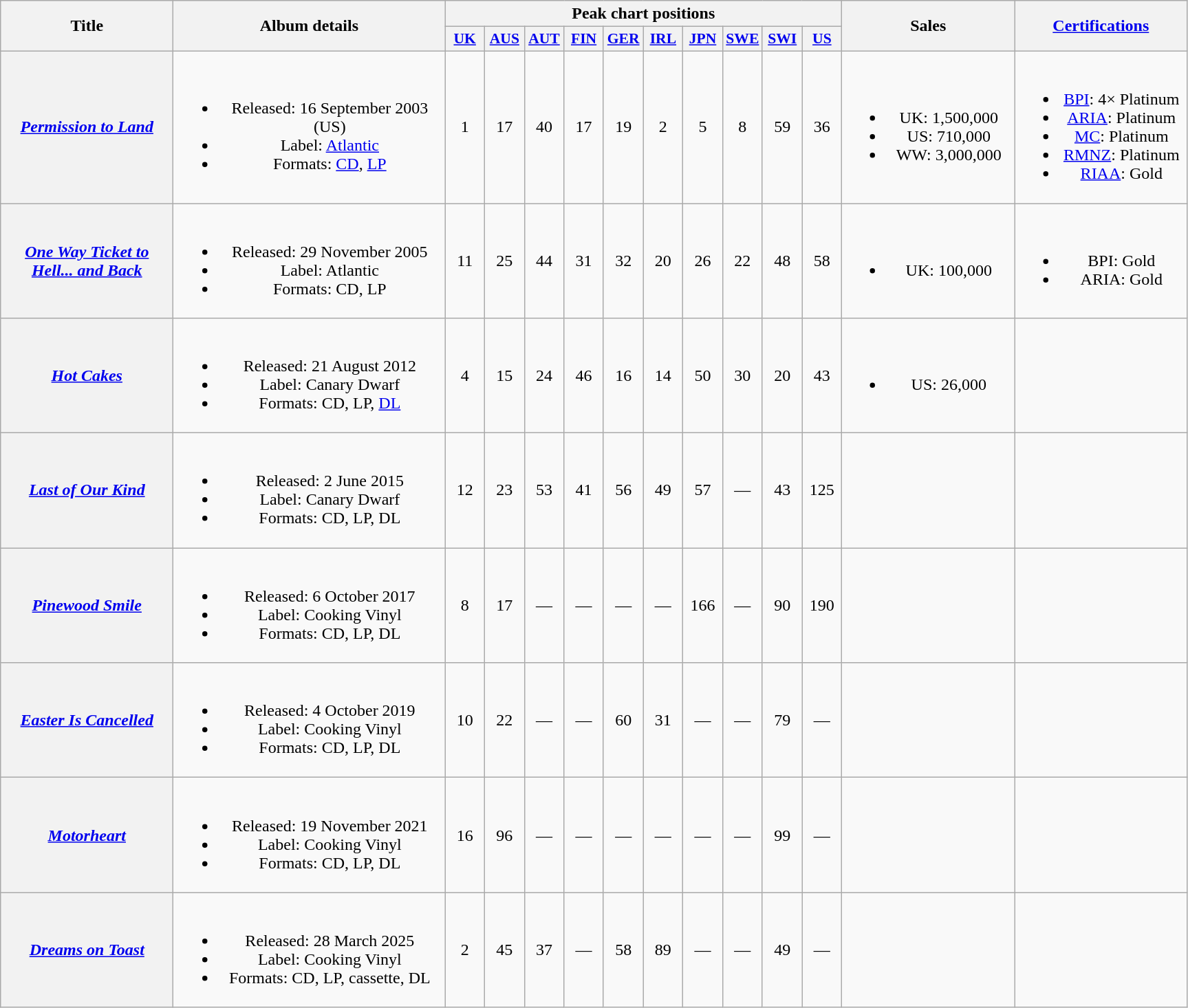<table class="wikitable plainrowheaders" style="text-align:center;">
<tr>
<th scope="col" rowspan="2" style="width:10em;">Title</th>
<th scope="col" rowspan="2" style="width:16em;">Album details</th>
<th scope="col" colspan="10">Peak chart positions</th>
<th scope="col" rowspan="2" style="width:10em;">Sales</th>
<th scope="col" rowspan="2" style="width:10em;"><a href='#'>Certifications</a></th>
</tr>
<tr>
<th scope="col" style="width:2.2em;font-size:90%;"><a href='#'>UK</a><br></th>
<th scope="col" style="width:2.2em;font-size:90%;"><a href='#'>AUS</a><br></th>
<th scope="col" style="width:2.2em;font-size:90%;"><a href='#'>AUT</a><br></th>
<th scope="col" style="width:2.2em;font-size:90%;"><a href='#'>FIN</a><br></th>
<th scope="col" style="width:2.2em;font-size:90%;"><a href='#'>GER</a><br></th>
<th scope="col" style="width:2.2em;font-size:90%;"><a href='#'>IRL</a><br></th>
<th scope="col" style="width:2.2em;font-size:90%;"><a href='#'>JPN</a><br></th>
<th scope="col" style="width:2.2em;font-size:90%;"><a href='#'>SWE</a><br></th>
<th scope="col" style="width:2.2em;font-size:90%;"><a href='#'>SWI</a><br></th>
<th scope="col" style="width:2.2em;font-size:90%;"><a href='#'>US</a><br></th>
</tr>
<tr>
<th scope="row"><em><a href='#'>Permission to Land</a></em></th>
<td><br><ul><li>Released: 16 September 2003 (US)</li><li>Label: <a href='#'>Atlantic</a></li><li>Formats: <a href='#'>CD</a>, <a href='#'>LP</a></li></ul></td>
<td>1</td>
<td>17</td>
<td>40</td>
<td>17</td>
<td>19</td>
<td>2</td>
<td>5</td>
<td>8</td>
<td>59</td>
<td>36</td>
<td><br><ul><li>UK: 1,500,000</li><li>US: 710,000</li><li>WW: 3,000,000</li></ul></td>
<td><br><ul><li><a href='#'>BPI</a>: 4× Platinum</li><li><a href='#'>ARIA</a>: Platinum</li><li><a href='#'>MC</a>: Platinum</li><li><a href='#'>RMNZ</a>: Platinum</li><li><a href='#'>RIAA</a>: Gold</li></ul></td>
</tr>
<tr>
<th scope="row"><em><a href='#'>One Way Ticket to Hell... and Back</a></em></th>
<td><br><ul><li>Released: 29 November 2005</li><li>Label: Atlantic</li><li>Formats: CD, LP</li></ul></td>
<td>11</td>
<td>25</td>
<td>44</td>
<td>31</td>
<td>32</td>
<td>20</td>
<td>26</td>
<td>22</td>
<td>48</td>
<td>58</td>
<td><br><ul><li>UK: 100,000</li></ul></td>
<td><br><ul><li>BPI: Gold</li><li>ARIA: Gold</li></ul></td>
</tr>
<tr>
<th scope="row"><em><a href='#'>Hot Cakes</a></em></th>
<td><br><ul><li>Released: 21 August 2012</li><li>Label: Canary Dwarf</li><li>Formats: CD, LP, <a href='#'>DL</a></li></ul></td>
<td>4</td>
<td>15</td>
<td>24</td>
<td>46</td>
<td>16</td>
<td>14</td>
<td>50</td>
<td>30</td>
<td>20</td>
<td>43</td>
<td><br><ul><li>US: 26,000</li></ul></td>
<td></td>
</tr>
<tr>
<th scope="row"><em><a href='#'>Last of Our Kind</a></em></th>
<td><br><ul><li>Released: 2 June 2015</li><li>Label: Canary Dwarf</li><li>Formats: CD, LP, DL</li></ul></td>
<td>12</td>
<td>23</td>
<td>53</td>
<td>41</td>
<td>56</td>
<td>49</td>
<td>57</td>
<td>—</td>
<td>43</td>
<td>125</td>
<td></td>
<td></td>
</tr>
<tr>
<th scope="row"><em><a href='#'>Pinewood Smile</a></em></th>
<td><br><ul><li>Released: 6 October 2017</li><li>Label: Cooking Vinyl</li><li>Formats: CD, LP, DL</li></ul></td>
<td>8</td>
<td>17</td>
<td>—</td>
<td>—</td>
<td>—</td>
<td>—</td>
<td>166</td>
<td>—</td>
<td>90</td>
<td>190</td>
<td></td>
<td></td>
</tr>
<tr>
<th scope="row"><em><a href='#'>Easter Is Cancelled</a></em></th>
<td><br><ul><li>Released: 4 October 2019</li><li>Label: Cooking Vinyl</li><li>Formats: CD, LP, DL</li></ul></td>
<td>10</td>
<td>22</td>
<td>—</td>
<td>—</td>
<td>60</td>
<td>31</td>
<td>—</td>
<td>—</td>
<td>79</td>
<td>—</td>
<td></td>
<td></td>
</tr>
<tr>
<th scope="row"><em><a href='#'>Motorheart</a></em></th>
<td><br><ul><li>Released: 19 November 2021</li><li>Label: Cooking Vinyl</li><li>Formats: CD, LP, DL</li></ul></td>
<td>16</td>
<td>96</td>
<td>—</td>
<td>—</td>
<td>—</td>
<td>—</td>
<td>—</td>
<td>—</td>
<td>99</td>
<td>—</td>
<td></td>
<td></td>
</tr>
<tr>
<th scope="row"><em><a href='#'>Dreams on Toast</a></em></th>
<td><br><ul><li>Released: 28 March 2025</li><li>Label: Cooking Vinyl</li><li>Formats: CD, LP, cassette, DL</li></ul></td>
<td>2</td>
<td>45<br></td>
<td>37</td>
<td>—</td>
<td>58</td>
<td>89<br></td>
<td>—</td>
<td>—</td>
<td>49</td>
<td>—</td>
<td></td>
<td></td>
</tr>
</table>
